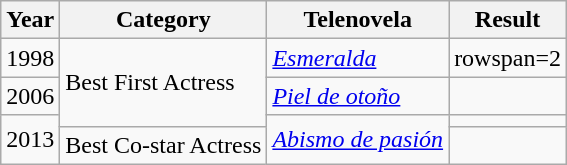<table class="wikitable">
<tr>
<th><strong>Year</strong></th>
<th><strong>Category</strong></th>
<th><strong>Telenovela</strong></th>
<th><strong>Result</strong></th>
</tr>
<tr>
<td>1998</td>
<td rowspan=3>Best First Actress</td>
<td><em><a href='#'>Esmeralda</a></em></td>
<td>rowspan=2 </td>
</tr>
<tr>
<td>2006</td>
<td><em><a href='#'>Piel de otoño</a></em></td>
</tr>
<tr>
<td rowspan=2>2013</td>
<td rowspan=2><em><a href='#'>Abismo de pasión</a></em></td>
<td></td>
</tr>
<tr>
<td>Best Co-star Actress</td>
<td></td>
</tr>
</table>
